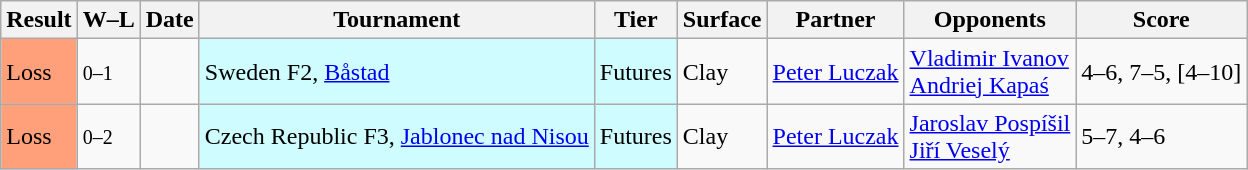<table class="sortable wikitable">
<tr>
<th>Result</th>
<th class="unsortable">W–L</th>
<th>Date</th>
<th>Tournament</th>
<th>Tier</th>
<th>Surface</th>
<th>Partner</th>
<th>Opponents</th>
<th class="unsortable">Score</th>
</tr>
<tr>
<td bgcolor=FFA07A>Loss</td>
<td><small>0–1</small></td>
<td></td>
<td style="background:#cffcff;">Sweden F2, <a href='#'>Båstad</a></td>
<td style="background:#cffcff;">Futures</td>
<td>Clay</td>
<td> <a href='#'>Peter Luczak</a></td>
<td> <a href='#'>Vladimir Ivanov</a> <br> <a href='#'>Andriej Kapaś</a></td>
<td>4–6, 7–5, [4–10]</td>
</tr>
<tr>
<td bgcolor=FFA07A>Loss</td>
<td><small>0–2</small></td>
<td></td>
<td style="background:#cffcff;">Czech Republic F3, <a href='#'>Jablonec nad Nisou</a></td>
<td style="background:#cffcff;">Futures</td>
<td>Clay</td>
<td> <a href='#'>Peter Luczak</a></td>
<td> <a href='#'>Jaroslav Pospíšil</a> <br> <a href='#'>Jiří Veselý</a></td>
<td>5–7, 4–6</td>
</tr>
</table>
